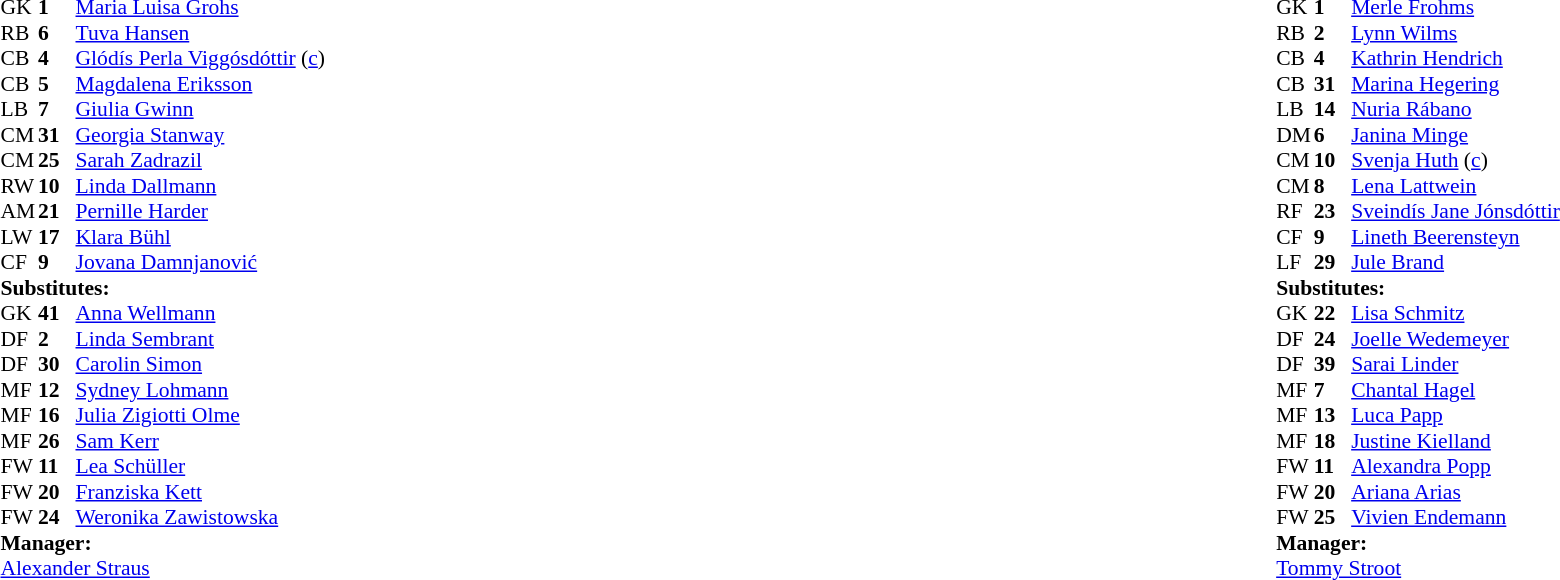<table width="100%">
<tr>
<td valign="top" width="40%"><br><table style="font-size:90%" cellspacing="0" cellpadding="0">
<tr>
<th width=25></th>
<th width=25></th>
</tr>
<tr>
<td>GK</td>
<td><strong>1</strong></td>
<td> <a href='#'>Maria Luisa Grohs</a></td>
</tr>
<tr>
<td>RB</td>
<td><strong>6</strong></td>
<td> <a href='#'>Tuva Hansen</a></td>
</tr>
<tr>
<td>CB</td>
<td><strong>4</strong></td>
<td> <a href='#'>Glódís Perla Viggósdóttir</a> (<a href='#'>c</a>)</td>
</tr>
<tr>
<td>CB</td>
<td><strong>5</strong></td>
<td> <a href='#'>Magdalena Eriksson</a></td>
</tr>
<tr>
<td>LB</td>
<td><strong>7</strong></td>
<td> <a href='#'>Giulia Gwinn</a></td>
<td></td>
<td></td>
</tr>
<tr>
<td>CM</td>
<td><strong>31</strong></td>
<td> <a href='#'>Georgia Stanway</a></td>
</tr>
<tr>
<td>CM</td>
<td><strong>25</strong></td>
<td> <a href='#'>Sarah Zadrazil</a></td>
</tr>
<tr>
<td>RW</td>
<td><strong>10</strong></td>
<td> <a href='#'>Linda Dallmann</a></td>
<td></td>
<td></td>
</tr>
<tr>
<td>AM</td>
<td><strong>21</strong></td>
<td> <a href='#'>Pernille Harder</a></td>
</tr>
<tr>
<td>LW</td>
<td><strong>17</strong></td>
<td> <a href='#'>Klara Bühl</a></td>
<td></td>
<td></td>
</tr>
<tr>
<td>CF</td>
<td><strong>9</strong></td>
<td> <a href='#'>Jovana Damnjanović</a></td>
<td></td>
<td></td>
</tr>
<tr>
<td colspan=3><strong>Substitutes:</strong></td>
</tr>
<tr>
<td>GK</td>
<td><strong>41</strong></td>
<td> <a href='#'>Anna Wellmann</a></td>
</tr>
<tr>
<td>DF</td>
<td><strong>2</strong></td>
<td> <a href='#'>Linda Sembrant</a></td>
</tr>
<tr>
<td>DF</td>
<td><strong>30</strong></td>
<td> <a href='#'>Carolin Simon</a></td>
<td></td>
<td></td>
</tr>
<tr>
<td>MF</td>
<td><strong>12</strong></td>
<td> <a href='#'>Sydney Lohmann</a></td>
<td></td>
<td></td>
</tr>
<tr>
<td>MF</td>
<td><strong>16</strong></td>
<td> <a href='#'>Julia Zigiotti Olme</a></td>
</tr>
<tr>
<td>MF</td>
<td><strong>26</strong></td>
<td> <a href='#'>Sam Kerr</a></td>
</tr>
<tr>
<td>FW</td>
<td><strong>11</strong></td>
<td> <a href='#'>Lea Schüller</a></td>
<td></td>
<td></td>
</tr>
<tr>
<td>FW</td>
<td><strong>20</strong></td>
<td> <a href='#'>Franziska Kett</a></td>
<td></td>
<td></td>
</tr>
<tr>
<td>FW</td>
<td><strong>24</strong></td>
<td> <a href='#'>Weronika Zawistowska</a></td>
</tr>
<tr>
<td colspan=3><strong>Manager:</strong></td>
</tr>
<tr>
<td colspan=3> <a href='#'>Alexander Straus</a></td>
</tr>
</table>
</td>
<td valign="top"></td>
<td valign="top" width="50%"><br><table style="font-size:90%; margin:auto" cellspacing="0" cellpadding="0">
<tr>
<th width=25></th>
<th width=25></th>
</tr>
<tr>
<td>GK</td>
<td><strong>1</strong></td>
<td> <a href='#'>Merle Frohms</a></td>
</tr>
<tr>
<td>RB</td>
<td><strong>2</strong></td>
<td> <a href='#'>Lynn Wilms</a></td>
</tr>
<tr>
<td>CB</td>
<td><strong>4</strong></td>
<td> <a href='#'>Kathrin Hendrich</a></td>
<td></td>
<td></td>
</tr>
<tr>
<td>CB</td>
<td><strong>31</strong></td>
<td> <a href='#'>Marina Hegering</a></td>
</tr>
<tr>
<td>LB</td>
<td><strong>14</strong></td>
<td> <a href='#'>Nuria Rábano</a></td>
<td></td>
<td></td>
</tr>
<tr>
<td>DM</td>
<td><strong>6</strong></td>
<td> <a href='#'>Janina Minge</a></td>
<td></td>
<td></td>
</tr>
<tr>
<td>CM</td>
<td><strong>10</strong></td>
<td> <a href='#'>Svenja Huth</a> (<a href='#'>c</a>)</td>
</tr>
<tr>
<td>CM</td>
<td><strong>8</strong></td>
<td> <a href='#'>Lena Lattwein</a></td>
</tr>
<tr>
<td>RF</td>
<td><strong>23</strong></td>
<td> <a href='#'>Sveindís Jane Jónsdóttir</a></td>
</tr>
<tr>
<td>CF</td>
<td><strong>9</strong></td>
<td> <a href='#'>Lineth Beerensteyn</a></td>
<td></td>
<td></td>
</tr>
<tr>
<td>LF</td>
<td><strong>29</strong></td>
<td> <a href='#'>Jule Brand</a></td>
<td></td>
<td></td>
</tr>
<tr>
<td colspan=3><strong>Substitutes:</strong></td>
</tr>
<tr>
<td>GK</td>
<td><strong>22</strong></td>
<td> <a href='#'>Lisa Schmitz</a></td>
</tr>
<tr>
<td>DF</td>
<td><strong>24</strong></td>
<td> <a href='#'>Joelle Wedemeyer</a></td>
<td></td>
<td></td>
</tr>
<tr>
<td>DF</td>
<td><strong>39</strong></td>
<td> <a href='#'>Sarai Linder</a></td>
<td></td>
<td></td>
</tr>
<tr>
<td>MF</td>
<td><strong>7</strong></td>
<td> <a href='#'>Chantal Hagel</a></td>
<td></td>
<td></td>
</tr>
<tr>
<td>MF</td>
<td><strong>13</strong></td>
<td> <a href='#'>Luca Papp</a></td>
</tr>
<tr>
<td>MF</td>
<td><strong>18</strong></td>
<td> <a href='#'>Justine Kielland</a></td>
</tr>
<tr>
<td>FW</td>
<td><strong>11</strong></td>
<td> <a href='#'>Alexandra Popp</a></td>
<td></td>
<td></td>
</tr>
<tr>
<td>FW</td>
<td><strong>20</strong></td>
<td> <a href='#'>Ariana Arias</a></td>
</tr>
<tr>
<td>FW</td>
<td><strong>25</strong></td>
<td> <a href='#'>Vivien Endemann</a></td>
<td></td>
<td></td>
</tr>
<tr>
<td colspan=3><strong>Manager:</strong></td>
</tr>
<tr>
<td colspan=3> <a href='#'>Tommy Stroot</a></td>
</tr>
</table>
</td>
</tr>
</table>
